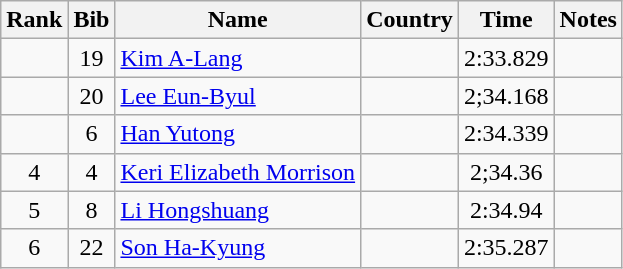<table class="wikitable sortable" style="text-align:center">
<tr>
<th>Rank</th>
<th>Bib</th>
<th>Name</th>
<th>Country</th>
<th>Time</th>
<th>Notes</th>
</tr>
<tr>
<td></td>
<td>19</td>
<td align=left><a href='#'>Kim A-Lang</a></td>
<td align=left></td>
<td>2:33.829</td>
<td></td>
</tr>
<tr>
<td></td>
<td>20</td>
<td align=left><a href='#'>Lee Eun-Byul</a></td>
<td align=left></td>
<td>2;34.168</td>
<td></td>
</tr>
<tr>
<td></td>
<td>6</td>
<td align=left><a href='#'>Han Yutong</a></td>
<td align=left></td>
<td>2:34.339</td>
<td></td>
</tr>
<tr>
<td>4</td>
<td>4</td>
<td align=left><a href='#'>Keri Elizabeth Morrison</a></td>
<td align=left></td>
<td>2;34.36</td>
<td></td>
</tr>
<tr>
<td>5</td>
<td>8</td>
<td align=left><a href='#'>Li Hongshuang</a></td>
<td align=left></td>
<td>2:34.94</td>
<td></td>
</tr>
<tr>
<td>6</td>
<td>22</td>
<td align=left><a href='#'>Son Ha-Kyung</a></td>
<td align=left></td>
<td>2:35.287</td>
<td></td>
</tr>
</table>
